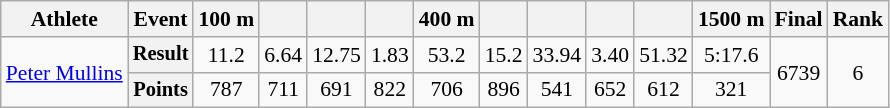<table class="wikitable" style="font-size:90%;">
<tr>
<th>Athlete</th>
<th>Event</th>
<th>100 m</th>
<th></th>
<th></th>
<th></th>
<th>400 m</th>
<th></th>
<th></th>
<th></th>
<th></th>
<th>1500 m</th>
<th>Final</th>
<th>Rank</th>
</tr>
<tr align=center>
<td align=left rowspan=2><a href='#'>Peter Mullins</a></td>
<th style="font-size:95%">Result</th>
<td>11.2</td>
<td>6.64</td>
<td>12.75</td>
<td>1.83</td>
<td>53.2</td>
<td>15.2</td>
<td>33.94</td>
<td>3.40</td>
<td>51.32</td>
<td>5:17.6</td>
<td rowspan=2>6739</td>
<td rowspan=2>6</td>
</tr>
<tr align=center>
<th style="font-size:95%">Points</th>
<td>787</td>
<td>711</td>
<td>691</td>
<td>822</td>
<td>706</td>
<td>896</td>
<td>541</td>
<td>652</td>
<td>612</td>
<td>321</td>
</tr>
</table>
